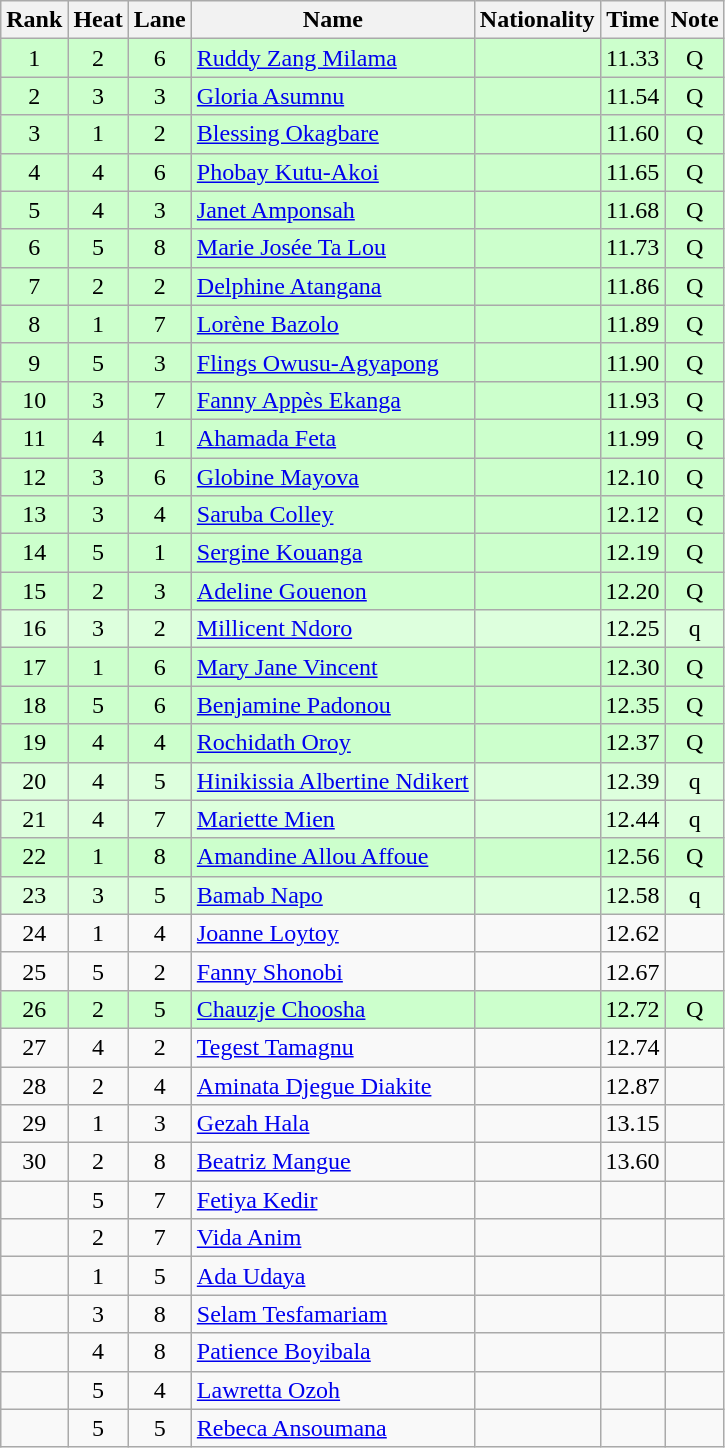<table class="wikitable sortable" style="text-align:center">
<tr>
<th>Rank</th>
<th>Heat</th>
<th>Lane</th>
<th>Name</th>
<th>Nationality</th>
<th>Time</th>
<th>Note</th>
</tr>
<tr bgcolor=ccffcc>
<td>1</td>
<td>2</td>
<td>6</td>
<td align="left"><a href='#'>Ruddy Zang Milama</a></td>
<td align=left></td>
<td>11.33</td>
<td>Q</td>
</tr>
<tr bgcolor=ccffcc>
<td>2</td>
<td>3</td>
<td>3</td>
<td align="left"><a href='#'>Gloria Asumnu</a></td>
<td align=left></td>
<td>11.54</td>
<td>Q</td>
</tr>
<tr bgcolor=ccffcc>
<td>3</td>
<td>1</td>
<td>2</td>
<td align="left"><a href='#'>Blessing Okagbare</a></td>
<td align=left></td>
<td>11.60</td>
<td>Q</td>
</tr>
<tr bgcolor=ccffcc>
<td>4</td>
<td>4</td>
<td>6</td>
<td align="left"><a href='#'>Phobay Kutu-Akoi</a></td>
<td align=left></td>
<td>11.65</td>
<td>Q</td>
</tr>
<tr bgcolor=ccffcc>
<td>5</td>
<td>4</td>
<td>3</td>
<td align="left"><a href='#'>Janet Amponsah</a></td>
<td align=left></td>
<td>11.68</td>
<td>Q</td>
</tr>
<tr bgcolor=ccffcc>
<td>6</td>
<td>5</td>
<td>8</td>
<td align="left"><a href='#'>Marie Josée Ta Lou</a></td>
<td align=left></td>
<td>11.73</td>
<td>Q</td>
</tr>
<tr bgcolor=ccffcc>
<td>7</td>
<td>2</td>
<td>2</td>
<td align="left"><a href='#'>Delphine Atangana</a></td>
<td align=left></td>
<td>11.86</td>
<td>Q</td>
</tr>
<tr bgcolor=ccffcc>
<td>8</td>
<td>1</td>
<td>7</td>
<td align="left"><a href='#'>Lorène Bazolo</a></td>
<td align=left></td>
<td>11.89</td>
<td>Q</td>
</tr>
<tr bgcolor=ccffcc>
<td>9</td>
<td>5</td>
<td>3</td>
<td align="left"><a href='#'>Flings Owusu-Agyapong</a></td>
<td align=left></td>
<td>11.90</td>
<td>Q</td>
</tr>
<tr bgcolor=ccffcc>
<td>10</td>
<td>3</td>
<td>7</td>
<td align="left"><a href='#'>Fanny Appès Ekanga</a></td>
<td align=left></td>
<td>11.93</td>
<td>Q</td>
</tr>
<tr bgcolor=ccffcc>
<td>11</td>
<td>4</td>
<td>1</td>
<td align="left"><a href='#'>Ahamada Feta</a></td>
<td align=left></td>
<td>11.99</td>
<td>Q</td>
</tr>
<tr bgcolor=ccffcc>
<td>12</td>
<td>3</td>
<td>6</td>
<td align="left"><a href='#'>Globine Mayova</a></td>
<td align=left></td>
<td>12.10</td>
<td>Q</td>
</tr>
<tr bgcolor=ccffcc>
<td>13</td>
<td>3</td>
<td>4</td>
<td align="left"><a href='#'>Saruba Colley</a></td>
<td align=left></td>
<td>12.12</td>
<td>Q</td>
</tr>
<tr bgcolor=ccffcc>
<td>14</td>
<td>5</td>
<td>1</td>
<td align="left"><a href='#'>Sergine Kouanga</a></td>
<td align=left></td>
<td>12.19</td>
<td>Q</td>
</tr>
<tr bgcolor=ccffcc>
<td>15</td>
<td>2</td>
<td>3</td>
<td align="left"><a href='#'>Adeline Gouenon</a></td>
<td align=left></td>
<td>12.20</td>
<td>Q</td>
</tr>
<tr bgcolor=ddffdd>
<td>16</td>
<td>3</td>
<td>2</td>
<td align="left"><a href='#'>Millicent Ndoro</a></td>
<td align=left></td>
<td>12.25</td>
<td>q</td>
</tr>
<tr bgcolor=ccffcc>
<td>17</td>
<td>1</td>
<td>6</td>
<td align="left"><a href='#'>Mary Jane Vincent</a></td>
<td align=left></td>
<td>12.30</td>
<td>Q</td>
</tr>
<tr bgcolor=ccffcc>
<td>18</td>
<td>5</td>
<td>6</td>
<td align="left"><a href='#'>Benjamine Padonou</a></td>
<td align=left></td>
<td>12.35</td>
<td>Q</td>
</tr>
<tr bgcolor=ccffcc>
<td>19</td>
<td>4</td>
<td>4</td>
<td align="left"><a href='#'>Rochidath Oroy</a></td>
<td align=left></td>
<td>12.37</td>
<td>Q</td>
</tr>
<tr bgcolor=ddffdd>
<td>20</td>
<td>4</td>
<td>5</td>
<td align="left"><a href='#'>Hinikissia Albertine Ndikert</a></td>
<td align=left></td>
<td>12.39</td>
<td>q</td>
</tr>
<tr bgcolor=ddffdd>
<td>21</td>
<td>4</td>
<td>7</td>
<td align="left"><a href='#'>Mariette Mien</a></td>
<td align=left></td>
<td>12.44</td>
<td>q</td>
</tr>
<tr bgcolor=ccffcc>
<td>22</td>
<td>1</td>
<td>8</td>
<td align="left"><a href='#'>Amandine Allou Affoue</a></td>
<td align=left></td>
<td>12.56</td>
<td>Q</td>
</tr>
<tr bgcolor=ddffdd>
<td>23</td>
<td>3</td>
<td>5</td>
<td align="left"><a href='#'>Bamab Napo</a></td>
<td align=left></td>
<td>12.58</td>
<td>q</td>
</tr>
<tr>
<td>24</td>
<td>1</td>
<td>4</td>
<td align="left"><a href='#'>Joanne Loytoy</a></td>
<td align=left></td>
<td>12.62</td>
<td></td>
</tr>
<tr>
<td>25</td>
<td>5</td>
<td>2</td>
<td align="left"><a href='#'>Fanny Shonobi</a></td>
<td align=left></td>
<td>12.67</td>
<td></td>
</tr>
<tr bgcolor=ccffcc>
<td>26</td>
<td>2</td>
<td>5</td>
<td align="left"><a href='#'>Chauzje Choosha</a></td>
<td align=left></td>
<td>12.72</td>
<td>Q</td>
</tr>
<tr>
<td>27</td>
<td>4</td>
<td>2</td>
<td align="left"><a href='#'>Tegest Tamagnu</a></td>
<td align=left></td>
<td>12.74</td>
<td></td>
</tr>
<tr>
<td>28</td>
<td>2</td>
<td>4</td>
<td align="left"><a href='#'>Aminata Djegue Diakite</a></td>
<td align=left></td>
<td>12.87</td>
<td></td>
</tr>
<tr>
<td>29</td>
<td>1</td>
<td>3</td>
<td align="left"><a href='#'>Gezah Hala</a></td>
<td align=left></td>
<td>13.15</td>
<td></td>
</tr>
<tr>
<td>30</td>
<td>2</td>
<td>8</td>
<td align="left"><a href='#'>Beatriz Mangue</a></td>
<td align=left></td>
<td>13.60</td>
<td></td>
</tr>
<tr>
<td></td>
<td>5</td>
<td>7</td>
<td align="left"><a href='#'>Fetiya Kedir</a></td>
<td align=left></td>
<td></td>
<td></td>
</tr>
<tr>
<td></td>
<td>2</td>
<td>7</td>
<td align="left"><a href='#'>Vida Anim</a></td>
<td align=left></td>
<td></td>
<td></td>
</tr>
<tr>
<td></td>
<td>1</td>
<td>5</td>
<td align="left"><a href='#'>Ada Udaya</a></td>
<td align=left></td>
<td></td>
<td></td>
</tr>
<tr>
<td></td>
<td>3</td>
<td>8</td>
<td align="left"><a href='#'>Selam Tesfamariam</a></td>
<td align=left></td>
<td></td>
<td></td>
</tr>
<tr>
<td></td>
<td>4</td>
<td>8</td>
<td align="left"><a href='#'>Patience Boyibala</a></td>
<td align=left></td>
<td></td>
<td></td>
</tr>
<tr>
<td></td>
<td>5</td>
<td>4</td>
<td align="left"><a href='#'>Lawretta Ozoh</a></td>
<td align=left></td>
<td></td>
<td></td>
</tr>
<tr>
<td></td>
<td>5</td>
<td>5</td>
<td align="left"><a href='#'>Rebeca Ansoumana</a></td>
<td align=left></td>
<td></td>
<td></td>
</tr>
</table>
